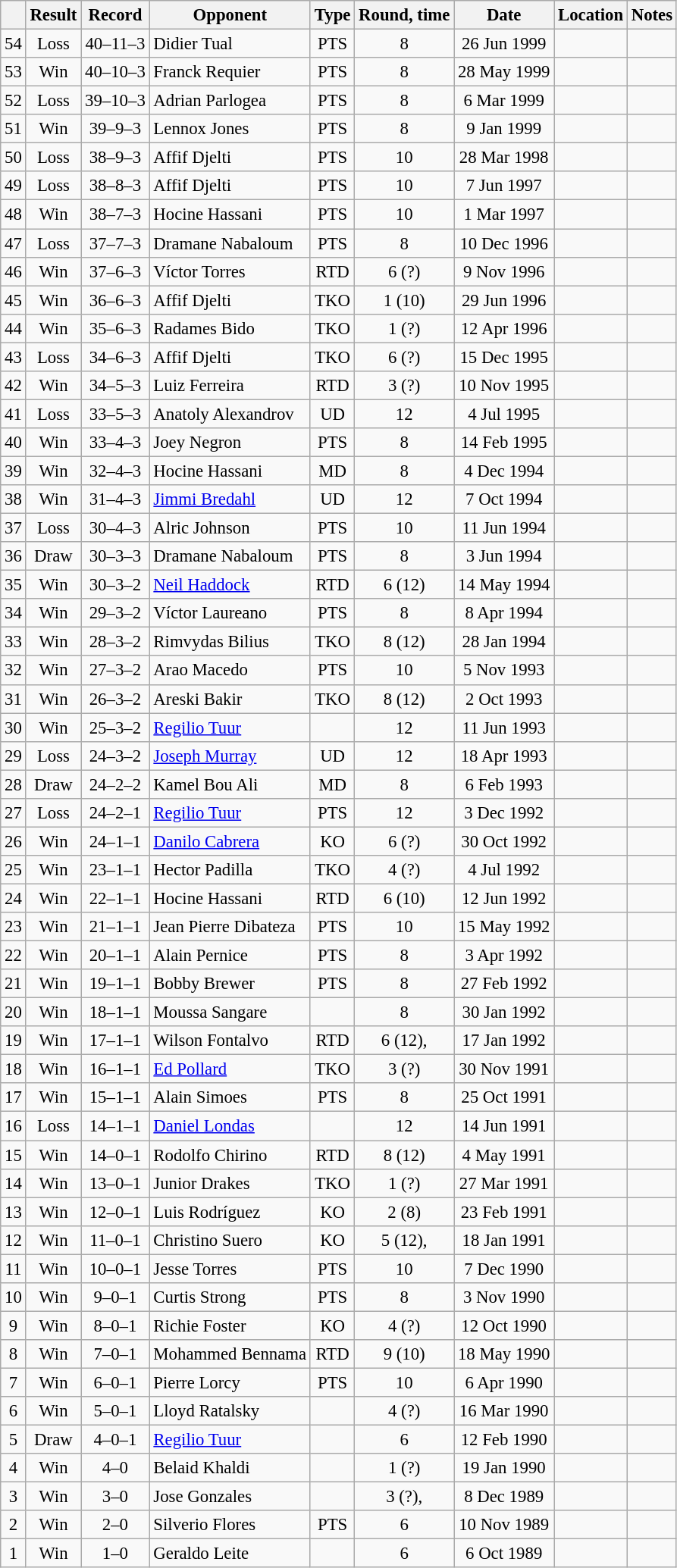<table class="wikitable" style="text-align:center; font-size:95%">
<tr>
<th></th>
<th>Result</th>
<th>Record</th>
<th>Opponent</th>
<th>Type</th>
<th>Round, time</th>
<th>Date</th>
<th>Location</th>
<th>Notes</th>
</tr>
<tr>
<td>54</td>
<td>Loss</td>
<td>40–11–3</td>
<td style="text-align:left;"> Didier Tual</td>
<td>PTS</td>
<td>8</td>
<td>26 Jun 1999</td>
<td style="text-align:left;"> </td>
<td></td>
</tr>
<tr>
<td>53</td>
<td>Win</td>
<td>40–10–3</td>
<td style="text-align:left;"> Franck Requier</td>
<td>PTS</td>
<td>8</td>
<td>28 May 1999</td>
<td style="text-align:left;"> </td>
<td></td>
</tr>
<tr>
<td>52</td>
<td>Loss</td>
<td>39–10–3</td>
<td style="text-align:left;"> Adrian Parlogea</td>
<td>PTS</td>
<td>8</td>
<td>6 Mar 1999</td>
<td style="text-align:left;"> </td>
<td></td>
</tr>
<tr>
<td>51</td>
<td>Win</td>
<td>39–9–3</td>
<td style="text-align:left;"> Lennox Jones</td>
<td>PTS</td>
<td>8</td>
<td>9 Jan 1999</td>
<td style="text-align:left;"> </td>
<td></td>
</tr>
<tr>
<td>50</td>
<td>Loss</td>
<td>38–9–3</td>
<td style="text-align:left;"> Affif Djelti</td>
<td>PTS</td>
<td>10</td>
<td>28 Mar 1998</td>
<td style="text-align:left;"> </td>
<td style="text-align:left;"></td>
</tr>
<tr>
<td>49</td>
<td>Loss</td>
<td>38–8–3</td>
<td style="text-align:left;"> Affif Djelti</td>
<td>PTS</td>
<td>10</td>
<td>7 Jun 1997</td>
<td style="text-align:left;"> </td>
<td style="text-align:left;"></td>
</tr>
<tr>
<td>48</td>
<td>Win</td>
<td>38–7–3</td>
<td style="text-align:left;"> Hocine Hassani</td>
<td>PTS</td>
<td>10</td>
<td>1 Mar 1997</td>
<td style="text-align:left;"> </td>
<td></td>
</tr>
<tr>
<td>47</td>
<td>Loss</td>
<td>37–7–3</td>
<td style="text-align:left;"> Dramane Nabaloum</td>
<td>PTS</td>
<td>8</td>
<td>10 Dec 1996</td>
<td style="text-align:left;"> </td>
<td></td>
</tr>
<tr>
<td>46</td>
<td>Win</td>
<td>37–6–3</td>
<td style="text-align:left;"> Víctor Torres</td>
<td>RTD</td>
<td>6 (?)</td>
<td>9 Nov 1996</td>
<td style="text-align:left;"> </td>
<td></td>
</tr>
<tr>
<td>45</td>
<td>Win</td>
<td>36–6–3</td>
<td style="text-align:left;"> Affif Djelti</td>
<td>TKO</td>
<td>1 (10)</td>
<td>29 Jun 1996</td>
<td style="text-align:left;"> </td>
<td style="text-align:left;"></td>
</tr>
<tr>
<td>44</td>
<td>Win</td>
<td>35–6–3</td>
<td style="text-align:left;"> Radames Bido</td>
<td>TKO</td>
<td>1 (?)</td>
<td>12 Apr 1996</td>
<td style="text-align:left;"> </td>
<td></td>
</tr>
<tr>
<td>43</td>
<td>Loss</td>
<td>34–6–3</td>
<td style="text-align:left;"> Affif Djelti</td>
<td>TKO</td>
<td>6 (?)</td>
<td>15 Dec 1995</td>
<td style="text-align:left;"> </td>
<td></td>
</tr>
<tr>
<td>42</td>
<td>Win</td>
<td>34–5–3</td>
<td style="text-align:left;"> Luiz Ferreira</td>
<td>RTD</td>
<td>3 (?)</td>
<td>10 Nov 1995</td>
<td style="text-align:left;"> </td>
<td></td>
</tr>
<tr>
<td>41</td>
<td>Loss</td>
<td>33–5–3</td>
<td style="text-align:left;"> Anatoly Alexandrov</td>
<td>UD</td>
<td>12</td>
<td>4 Jul 1995</td>
<td style="text-align:left;"> </td>
<td style="text-align:left;"></td>
</tr>
<tr>
<td>40</td>
<td>Win</td>
<td>33–4–3</td>
<td style="text-align:left;"> Joey Negron</td>
<td>PTS</td>
<td>8</td>
<td>14 Feb 1995</td>
<td style="text-align:left;"> </td>
<td></td>
</tr>
<tr>
<td>39</td>
<td>Win</td>
<td>32–4–3</td>
<td style="text-align:left;"> Hocine Hassani</td>
<td>MD</td>
<td>8</td>
<td>4 Dec 1994</td>
<td style="text-align:left;"> </td>
<td></td>
</tr>
<tr>
<td>38</td>
<td>Win</td>
<td>31–4–3</td>
<td style="text-align:left;"> <a href='#'>Jimmi Bredahl</a></td>
<td>UD</td>
<td>12</td>
<td>7 Oct 1994</td>
<td style="text-align:left;"> </td>
<td style="text-align:left;"></td>
</tr>
<tr>
<td>37</td>
<td>Loss</td>
<td>30–4–3</td>
<td style="text-align:left;"> Alric Johnson</td>
<td>PTS</td>
<td>10</td>
<td>11 Jun 1994</td>
<td style="text-align:left;"> </td>
<td></td>
</tr>
<tr>
<td>36</td>
<td>Draw</td>
<td>30–3–3</td>
<td style="text-align:left;"> Dramane Nabaloum</td>
<td>PTS</td>
<td>8</td>
<td>3 Jun 1994</td>
<td style="text-align:left;"> </td>
<td></td>
</tr>
<tr>
<td>35</td>
<td>Win</td>
<td>30–3–2</td>
<td style="text-align:left;"> <a href='#'>Neil Haddock</a></td>
<td>RTD</td>
<td>6 (12)</td>
<td>14 May 1994</td>
<td style="text-align:left;"> </td>
<td style="text-align:left;"></td>
</tr>
<tr>
<td>34</td>
<td>Win</td>
<td>29–3–2</td>
<td style="text-align:left;"> Víctor Laureano</td>
<td>PTS</td>
<td>8</td>
<td>8 Apr 1994</td>
<td style="text-align:left;"> </td>
<td></td>
</tr>
<tr>
<td>33</td>
<td>Win</td>
<td>28–3–2</td>
<td style="text-align:left;"> Rimvydas Bilius</td>
<td>TKO</td>
<td>8 (12)</td>
<td>28 Jan 1994</td>
<td style="text-align:left;"> </td>
<td style="text-align:left;"></td>
</tr>
<tr>
<td>32</td>
<td>Win</td>
<td>27–3–2</td>
<td style="text-align:left;"> Arao Macedo</td>
<td>PTS</td>
<td>10</td>
<td>5 Nov 1993</td>
<td style="text-align:left;"> </td>
<td></td>
</tr>
<tr>
<td>31</td>
<td>Win</td>
<td>26–3–2</td>
<td style="text-align:left;"> Areski Bakir</td>
<td>TKO</td>
<td>8 (12)</td>
<td>2 Oct 1993</td>
<td style="text-align:left;"> </td>
<td style="text-align:left;"></td>
</tr>
<tr>
<td>30</td>
<td>Win</td>
<td>25–3–2</td>
<td style="text-align:left;"> <a href='#'>Regilio Tuur</a></td>
<td></td>
<td>12</td>
<td>11 Jun 1993</td>
<td style="text-align:left;"> </td>
<td style="text-align:left;"></td>
</tr>
<tr>
<td>29</td>
<td>Loss</td>
<td>24–3–2</td>
<td style="text-align:left;"> <a href='#'>Joseph Murray</a></td>
<td>UD</td>
<td>12</td>
<td>18 Apr 1993</td>
<td style="text-align:left;"> </td>
<td style="text-align:left;"></td>
</tr>
<tr>
<td>28</td>
<td>Draw</td>
<td>24–2–2</td>
<td style="text-align:left;"> Kamel Bou Ali</td>
<td>MD</td>
<td>8</td>
<td>6 Feb 1993</td>
<td style="text-align:left;"> </td>
<td></td>
</tr>
<tr>
<td>27</td>
<td>Loss</td>
<td>24–2–1</td>
<td style="text-align:left;"> <a href='#'>Regilio Tuur</a></td>
<td>PTS</td>
<td>12</td>
<td>3 Dec 1992</td>
<td style="text-align:left;"> </td>
<td style="text-align:left;"></td>
</tr>
<tr>
<td>26</td>
<td>Win</td>
<td>24–1–1</td>
<td style="text-align:left;"> <a href='#'>Danilo Cabrera</a></td>
<td>KO</td>
<td>6 (?)</td>
<td>30 Oct 1992</td>
<td style="text-align:left;"> </td>
<td></td>
</tr>
<tr>
<td>25</td>
<td>Win</td>
<td>23–1–1</td>
<td style="text-align:left;">Hector Padilla</td>
<td>TKO</td>
<td>4 (?)</td>
<td>4 Jul 1992</td>
<td style="text-align:left;"> </td>
<td></td>
</tr>
<tr>
<td>24</td>
<td>Win</td>
<td>22–1–1</td>
<td style="text-align:left;"> Hocine Hassani</td>
<td>RTD</td>
<td>6 (10)</td>
<td>12 Jun 1992</td>
<td style="text-align:left;"> </td>
<td style="text-align:left;"></td>
</tr>
<tr>
<td>23</td>
<td>Win</td>
<td>21–1–1</td>
<td style="text-align:left;"> Jean Pierre Dibateza</td>
<td>PTS</td>
<td>10</td>
<td>15 May 1992</td>
<td style="text-align:left;"> </td>
<td></td>
</tr>
<tr>
<td>22</td>
<td>Win</td>
<td>20–1–1</td>
<td style="text-align:left;"> Alain Pernice</td>
<td>PTS</td>
<td>8</td>
<td>3 Apr 1992</td>
<td style="text-align:left;"> </td>
<td></td>
</tr>
<tr>
<td>21</td>
<td>Win</td>
<td>19–1–1</td>
<td style="text-align:left;"> Bobby Brewer</td>
<td>PTS</td>
<td>8</td>
<td>27 Feb 1992</td>
<td style="text-align:left;"> </td>
<td></td>
</tr>
<tr>
<td>20</td>
<td>Win</td>
<td>18–1–1</td>
<td style="text-align:left;"> Moussa Sangare</td>
<td></td>
<td>8</td>
<td>30 Jan 1992</td>
<td style="text-align:left;"> </td>
<td></td>
</tr>
<tr>
<td>19</td>
<td>Win</td>
<td>17–1–1</td>
<td style="text-align:left;"> Wilson Fontalvo</td>
<td>RTD</td>
<td>6 (12), </td>
<td>17 Jan 1992</td>
<td style="text-align:left;"> </td>
<td style="text-align:left;"></td>
</tr>
<tr>
<td>18</td>
<td>Win</td>
<td>16–1–1</td>
<td style="text-align:left;"> <a href='#'>Ed Pollard</a></td>
<td>TKO</td>
<td>3 (?)</td>
<td>30 Nov 1991</td>
<td style="text-align:left;"> </td>
<td></td>
</tr>
<tr>
<td>17</td>
<td>Win</td>
<td>15–1–1</td>
<td style="text-align:left;"> Alain Simoes</td>
<td>PTS</td>
<td>8</td>
<td>25 Oct 1991</td>
<td style="text-align:left;"> </td>
<td></td>
</tr>
<tr>
<td>16</td>
<td>Loss</td>
<td>14–1–1</td>
<td style="text-align:left;"> <a href='#'>Daniel Londas</a></td>
<td></td>
<td>12</td>
<td>14 Jun 1991</td>
<td style="text-align:left;"> </td>
<td style="text-align:left;"></td>
</tr>
<tr>
<td>15</td>
<td>Win</td>
<td>14–0–1</td>
<td style="text-align:left;"> Rodolfo Chirino</td>
<td>RTD</td>
<td>8 (12)</td>
<td>4 May 1991</td>
<td style="text-align:left;"> </td>
<td style="text-align:left;"></td>
</tr>
<tr>
<td>14</td>
<td>Win</td>
<td>13–0–1</td>
<td style="text-align:left;"> Junior Drakes</td>
<td>TKO</td>
<td>1 (?)</td>
<td>27 Mar 1991</td>
<td style="text-align:left;"> </td>
<td></td>
</tr>
<tr>
<td>13</td>
<td>Win</td>
<td>12–0–1</td>
<td style="text-align:left;"> Luis Rodríguez</td>
<td>KO</td>
<td>2 (8)</td>
<td>23 Feb 1991</td>
<td style="text-align:left;"> </td>
<td></td>
</tr>
<tr>
<td>12</td>
<td>Win</td>
<td>11–0–1</td>
<td style="text-align:left;"> Christino Suero</td>
<td>KO</td>
<td>5 (12), </td>
<td>18 Jan 1991</td>
<td style="text-align:left;"> </td>
<td style="text-align:left;"></td>
</tr>
<tr>
<td>11</td>
<td>Win</td>
<td>10–0–1</td>
<td style="text-align:left;"> Jesse Torres</td>
<td>PTS</td>
<td>10</td>
<td>7 Dec 1990</td>
<td style="text-align:left;"> </td>
<td></td>
</tr>
<tr>
<td>10</td>
<td>Win</td>
<td>9–0–1</td>
<td style="text-align:left;"> Curtis Strong</td>
<td>PTS</td>
<td>8</td>
<td>3 Nov 1990</td>
<td style="text-align:left;"> </td>
<td></td>
</tr>
<tr>
<td>9</td>
<td>Win</td>
<td>8–0–1</td>
<td style="text-align:left;"> Richie Foster</td>
<td>KO</td>
<td>4 (?)</td>
<td>12 Oct 1990</td>
<td style="text-align:left;"> </td>
<td></td>
</tr>
<tr>
<td>8</td>
<td>Win</td>
<td>7–0–1</td>
<td style="text-align:left;"> Mohammed Bennama</td>
<td>RTD</td>
<td>9 (10)</td>
<td>18 May 1990</td>
<td style="text-align:left;"> </td>
<td style="text-align:left;"></td>
</tr>
<tr>
<td>7</td>
<td>Win</td>
<td>6–0–1</td>
<td style="text-align:left;"> Pierre Lorcy</td>
<td>PTS</td>
<td>10</td>
<td>6 Apr 1990</td>
<td style="text-align:left;"> </td>
<td></td>
</tr>
<tr>
<td>6</td>
<td>Win</td>
<td>5–0–1</td>
<td style="text-align:left;"> Lloyd Ratalsky</td>
<td></td>
<td>4 (?)</td>
<td>16 Mar 1990</td>
<td style="text-align:left;"> </td>
<td></td>
</tr>
<tr>
<td>5</td>
<td>Draw</td>
<td>4–0–1</td>
<td style="text-align:left;"> <a href='#'>Regilio Tuur</a></td>
<td></td>
<td>6</td>
<td>12 Feb 1990</td>
<td style="text-align:left;"> </td>
<td></td>
</tr>
<tr>
<td>4</td>
<td>Win</td>
<td>4–0</td>
<td style="text-align:left;"> Belaid Khaldi</td>
<td></td>
<td>1 (?)</td>
<td>19 Jan 1990</td>
<td style="text-align:left;"> </td>
<td></td>
</tr>
<tr>
<td>3</td>
<td>Win</td>
<td>3–0</td>
<td style="text-align:left;"> Jose Gonzales</td>
<td></td>
<td>3 (?), </td>
<td>8 Dec 1989</td>
<td style="text-align:left;"> </td>
<td></td>
</tr>
<tr>
<td>2</td>
<td>Win</td>
<td>2–0</td>
<td style="text-align:left;"> Silverio Flores</td>
<td>PTS</td>
<td>6</td>
<td>10 Nov 1989</td>
<td style="text-align:left;"> </td>
<td></td>
</tr>
<tr>
<td>1</td>
<td>Win</td>
<td>1–0</td>
<td style="text-align:left;"> Geraldo Leite</td>
<td></td>
<td>6</td>
<td>6 Oct 1989</td>
<td style="text-align:left;"> </td>
<td></td>
</tr>
</table>
